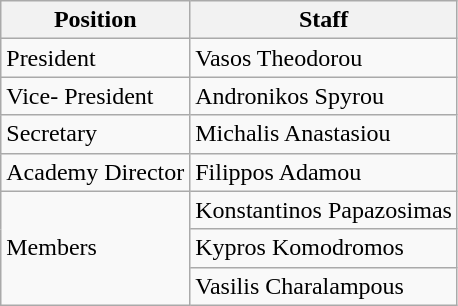<table class="wikitable" style="text-align: center">
<tr>
<th align=left>Position</th>
<th align=left>Staff</th>
</tr>
<tr>
<td align=left>President</td>
<td align=left> Vasos Theodorou</td>
</tr>
<tr>
<td align=left>Vice- President</td>
<td align=left> Andronikos Spyrou</td>
</tr>
<tr>
<td align=left>Secretary</td>
<td align=left> Michalis Anastasiou</td>
</tr>
<tr>
<td align=left>Academy Director</td>
<td align=left> Filippos Adamou</td>
</tr>
<tr>
<td rowspan="4" align=left>Members</td>
<td align=left> Konstantinos Papazosimas</td>
</tr>
<tr>
<td align=left> Kypros Komodromos</td>
</tr>
<tr>
<td align=left> Vasilis Charalampous</td>
</tr>
</table>
